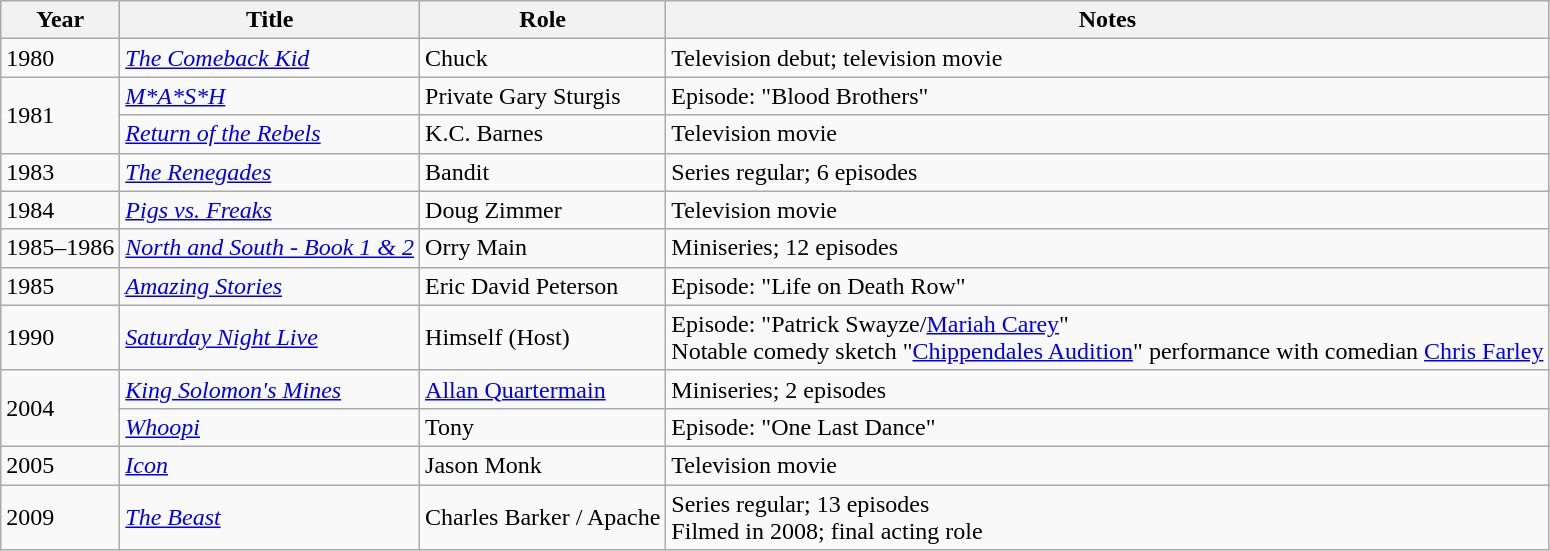<table class="wikitable sortable">
<tr>
<th scope="col">Year</th>
<th scope="col">Title</th>
<th scope="col">Role</th>
<th scope="col" class="unsortable">Notes</th>
</tr>
<tr>
<td>1980</td>
<td><em><a href='#'>The Comeback Kid</a></em></td>
<td>Chuck</td>
<td>Television debut; television movie</td>
</tr>
<tr>
<td rowspan="2">1981</td>
<td><em><a href='#'>M*A*S*H</a></em></td>
<td>Private Gary Sturgis</td>
<td>Episode: "Blood Brothers"</td>
</tr>
<tr>
<td><em><a href='#'>Return of the Rebels</a></em></td>
<td>K.C. Barnes</td>
<td>Television movie</td>
</tr>
<tr>
<td>1983</td>
<td><em><a href='#'>The Renegades</a></em></td>
<td>Bandit</td>
<td>Series regular; 6 episodes</td>
</tr>
<tr>
<td>1984</td>
<td><em><a href='#'>Pigs vs. Freaks</a></em></td>
<td>Doug Zimmer</td>
<td>Television movie</td>
</tr>
<tr>
<td>1985–1986</td>
<td><em><a href='#'>North and South - Book 1 & 2</a></em></td>
<td>Orry Main</td>
<td>Miniseries; 12 episodes</td>
</tr>
<tr>
<td>1985</td>
<td><em><a href='#'>Amazing Stories</a></em></td>
<td>Eric David Peterson</td>
<td>Episode: "Life on Death Row"</td>
</tr>
<tr>
<td>1990</td>
<td><em><a href='#'>Saturday Night Live</a></em></td>
<td>Himself (Host)</td>
<td>Episode: "Patrick Swayze/<a href='#'>Mariah Carey</a>"<br>Notable comedy sketch "<a href='#'>Chippendales Audition</a>" performance with comedian <a href='#'>Chris Farley</a></td>
</tr>
<tr>
<td rowspan="2">2004</td>
<td><em><a href='#'>King Solomon's Mines</a></em></td>
<td><a href='#'>Allan Quartermain</a></td>
<td>Miniseries; 2 episodes</td>
</tr>
<tr>
<td><em><a href='#'>Whoopi</a></em></td>
<td>Tony</td>
<td>Episode: "One Last Dance"</td>
</tr>
<tr>
<td>2005</td>
<td><em><a href='#'>Icon</a></em></td>
<td>Jason Monk</td>
<td>Television movie</td>
</tr>
<tr>
<td>2009</td>
<td><em><a href='#'>The Beast</a></em></td>
<td>Charles Barker / Apache</td>
<td>Series regular; 13 episodes<br>Filmed in 2008; final acting role</td>
</tr>
</table>
